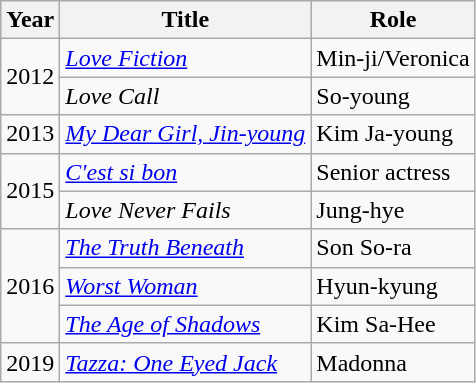<table class="wikitable sortable">
<tr>
<th>Year</th>
<th>Title</th>
<th>Role</th>
</tr>
<tr>
<td rowspan=2>2012</td>
<td><em><a href='#'>Love Fiction</a></em></td>
<td>Min-ji/Veronica</td>
</tr>
<tr>
<td><em>Love Call</em></td>
<td>So-young</td>
</tr>
<tr>
<td>2013</td>
<td><em><a href='#'>My Dear Girl, Jin-young</a></em></td>
<td>Kim Ja-young</td>
</tr>
<tr>
<td rowspan=2>2015</td>
<td><em><a href='#'>C'est si bon</a></em></td>
<td>Senior actress</td>
</tr>
<tr>
<td><em>Love Never Fails</em></td>
<td>Jung-hye</td>
</tr>
<tr>
<td rowspan=3>2016</td>
<td><em><a href='#'>The Truth Beneath</a></em></td>
<td>Son So-ra</td>
</tr>
<tr>
<td><em><a href='#'>Worst Woman</a></em></td>
<td>Hyun-kyung</td>
</tr>
<tr>
<td><em><a href='#'>The Age of Shadows</a></em></td>
<td>Kim Sa-Hee</td>
</tr>
<tr>
<td>2019</td>
<td><em><a href='#'>Tazza: One Eyed Jack</a></em></td>
<td>Madonna</td>
</tr>
</table>
